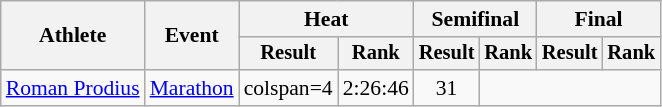<table class="wikitable" style="font-size:90%">
<tr>
<th rowspan="2">Athlete</th>
<th rowspan="2">Event</th>
<th colspan="2">Heat</th>
<th colspan="2">Semifinal</th>
<th colspan="2">Final</th>
</tr>
<tr style="font-size:95%">
<th>Result</th>
<th>Rank</th>
<th>Result</th>
<th>Rank</th>
<th>Result</th>
<th>Rank</th>
</tr>
<tr style=text-align:center>
<td style=text-align:left><a href='#'>Roman Prodius</a></td>
<td style=text-align:left><a href='#'>Marathon</a></td>
<td>colspan=4 </td>
<td>2:26:46</td>
<td>31</td>
</tr>
</table>
